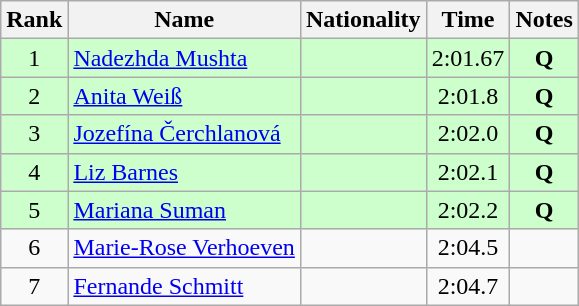<table class="wikitable sortable" style="text-align:center">
<tr>
<th>Rank</th>
<th>Name</th>
<th>Nationality</th>
<th>Time</th>
<th>Notes</th>
</tr>
<tr bgcolor=ccffcc>
<td>1</td>
<td align=left><a href='#'>Nadezhda Mushta</a></td>
<td align=left></td>
<td>2:01.67</td>
<td><strong>Q</strong></td>
</tr>
<tr bgcolor=ccffcc>
<td>2</td>
<td align=left><a href='#'>Anita Weiß</a></td>
<td align=left></td>
<td>2:01.8</td>
<td><strong>Q</strong></td>
</tr>
<tr bgcolor=ccffcc>
<td>3</td>
<td align=left><a href='#'>Jozefína Čerchlanová</a></td>
<td align=left></td>
<td>2:02.0</td>
<td><strong>Q</strong></td>
</tr>
<tr bgcolor=ccffcc>
<td>4</td>
<td align=left><a href='#'>Liz Barnes</a></td>
<td align=left></td>
<td>2:02.1</td>
<td><strong>Q</strong></td>
</tr>
<tr bgcolor=ccffcc>
<td>5</td>
<td align=left><a href='#'>Mariana Suman</a></td>
<td align=left></td>
<td>2:02.2</td>
<td><strong>Q</strong></td>
</tr>
<tr>
<td>6</td>
<td align=left><a href='#'>Marie-Rose Verhoeven</a></td>
<td align=left></td>
<td>2:04.5</td>
<td></td>
</tr>
<tr>
<td>7</td>
<td align=left><a href='#'>Fernande Schmitt</a></td>
<td align=left></td>
<td>2:04.7</td>
<td></td>
</tr>
</table>
